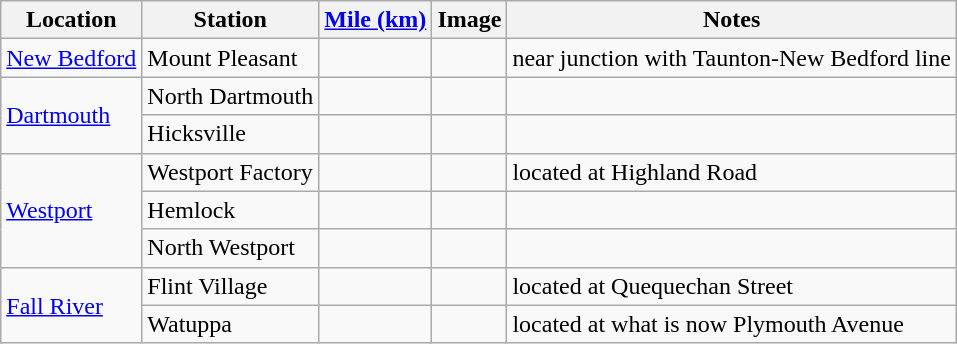<table class="wikitable">
<tr>
<th>Location</th>
<th>Station</th>
<th><a href='#'>Mile (km)</a></th>
<th>Image</th>
<th>Notes</th>
</tr>
<tr>
<td><a href='#'>New Bedford</a></td>
<td>Mount Pleasant</td>
<td></td>
<td></td>
<td>near junction with Taunton-New Bedford line</td>
</tr>
<tr>
<td rowspan=2><a href='#'>Dartmouth</a></td>
<td>North Dartmouth</td>
<td></td>
<td></td>
<td></td>
</tr>
<tr>
<td>Hicksville</td>
<td></td>
<td></td>
<td></td>
</tr>
<tr>
<td rowspan=3><a href='#'>Westport</a></td>
<td>Westport Factory</td>
<td></td>
<td></td>
<td>located at Highland Road</td>
</tr>
<tr>
<td>Hemlock</td>
<td></td>
<td></td>
<td></td>
</tr>
<tr>
<td>North Westport</td>
<td></td>
<td></td>
<td></td>
</tr>
<tr>
<td rowspan=2><a href='#'>Fall River</a></td>
<td>Flint Village</td>
<td></td>
<td></td>
<td>located at Quequechan Street</td>
</tr>
<tr>
<td>Watuppa</td>
<td></td>
<td></td>
<td>located at what is now Plymouth Avenue</td>
</tr>
</table>
